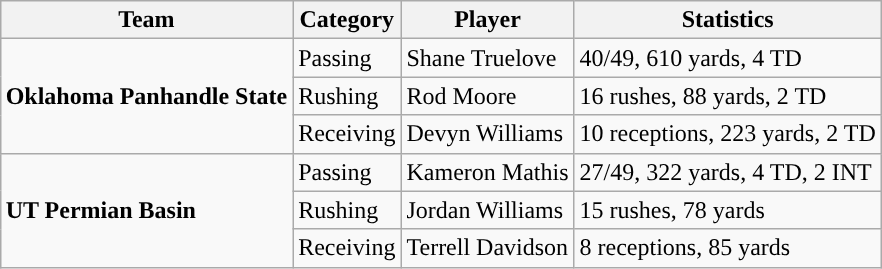<table class="wikitable" style="float: right;">
<tr>
<th>Team</th>
<th>Category</th>
<th>Player</th>
<th>Statistics</th>
</tr>
<tr>
<td rowspan=3><strong>Oklahoma Panhandle State</strong></td>
<td>Passing</td>
<td>Shane Truelove</td>
<td>40/49, 610 yards, 4 TD</td>
</tr>
<tr>
<td>Rushing</td>
<td>Rod Moore</td>
<td>16 rushes, 88 yards, 2 TD</td>
</tr>
<tr>
<td>Receiving</td>
<td>Devyn Williams</td>
<td>10 receptions, 223 yards, 2 TD</td>
</tr>
<tr>
<td rowspan=3><strong>UT Permian Basin</strong></td>
<td>Passing</td>
<td>Kameron Mathis</td>
<td>27/49, 322 yards, 4 TD, 2 INT</td>
</tr>
<tr>
<td>Rushing</td>
<td>Jordan Williams</td>
<td>15 rushes, 78 yards</td>
</tr>
<tr>
<td>Receiving</td>
<td>Terrell Davidson</td>
<td>8 receptions, 85 yards</td>
</tr>
</table>
